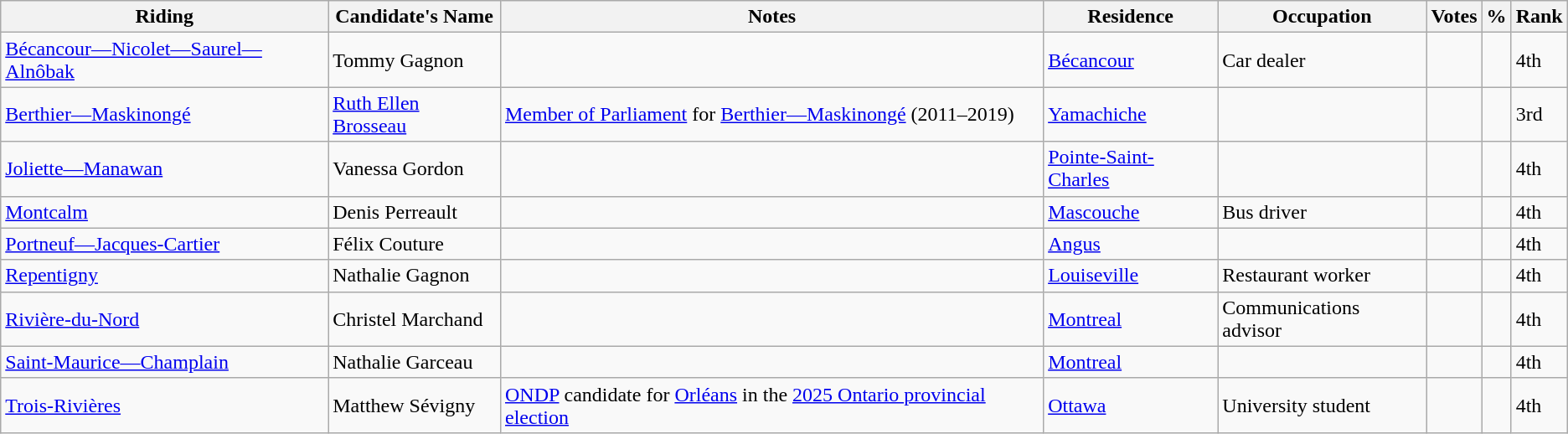<table class="wikitable sortable">
<tr>
<th>Riding<br></th>
<th>Candidate's Name</th>
<th>Notes</th>
<th>Residence</th>
<th>Occupation</th>
<th>Votes</th>
<th>%</th>
<th>Rank</th>
</tr>
<tr>
<td><a href='#'>Bécancour—Nicolet—Saurel—Alnôbak</a></td>
<td>Tommy Gagnon</td>
<td></td>
<td><a href='#'>Bécancour</a></td>
<td>Car dealer</td>
<td></td>
<td></td>
<td>4th</td>
</tr>
<tr>
<td><a href='#'>Berthier—Maskinongé</a></td>
<td><a href='#'>Ruth Ellen Brosseau</a></td>
<td><a href='#'>Member of Parliament</a> for <a href='#'>Berthier—Maskinongé</a> (2011–2019)</td>
<td><a href='#'>Yamachiche</a></td>
<td></td>
<td></td>
<td></td>
<td>3rd</td>
</tr>
<tr>
<td><a href='#'>Joliette—Manawan</a></td>
<td>Vanessa Gordon</td>
<td></td>
<td><a href='#'>Pointe-Saint-Charles</a></td>
<td></td>
<td></td>
<td></td>
<td>4th</td>
</tr>
<tr>
<td><a href='#'>Montcalm</a></td>
<td>Denis Perreault</td>
<td></td>
<td><a href='#'>Mascouche</a></td>
<td>Bus driver</td>
<td></td>
<td></td>
<td>4th</td>
</tr>
<tr>
<td><a href='#'>Portneuf—Jacques-Cartier</a></td>
<td>Félix Couture</td>
<td></td>
<td><a href='#'>Angus</a></td>
<td></td>
<td></td>
<td></td>
<td>4th</td>
</tr>
<tr>
<td><a href='#'>Repentigny</a></td>
<td>Nathalie Gagnon</td>
<td></td>
<td><a href='#'>Louiseville</a></td>
<td>Restaurant worker</td>
<td></td>
<td></td>
<td>4th</td>
</tr>
<tr>
<td><a href='#'>Rivière-du-Nord</a></td>
<td>Christel Marchand</td>
<td></td>
<td><a href='#'>Montreal</a></td>
<td>Communications advisor</td>
<td></td>
<td></td>
<td>4th</td>
</tr>
<tr>
<td><a href='#'>Saint-Maurice—Champlain</a></td>
<td>Nathalie Garceau</td>
<td></td>
<td><a href='#'>Montreal</a></td>
<td></td>
<td></td>
<td></td>
<td>4th</td>
</tr>
<tr>
<td><a href='#'>Trois-Rivières</a></td>
<td>Matthew Sévigny</td>
<td><a href='#'>ONDP</a> candidate for <a href='#'>Orléans</a> in the <a href='#'>2025 Ontario provincial election</a></td>
<td><a href='#'>Ottawa</a></td>
<td>University student</td>
<td></td>
<td></td>
<td>4th</td>
</tr>
</table>
